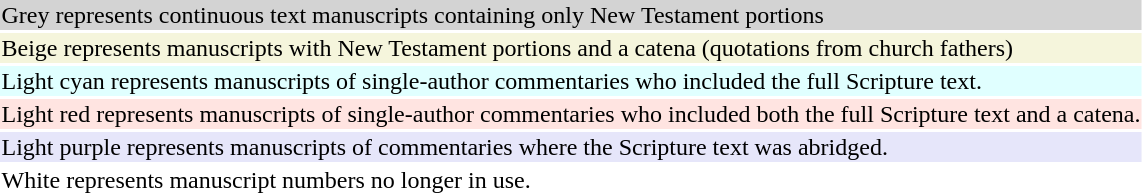<table style="background:transparent">
<tr>
<td bgcolor="lightgrey">Grey represents continuous text manuscripts containing only New Testament portions</td>
</tr>
<tr>
<td bgcolor="beige">Beige represents manuscripts with New Testament portions and a catena (quotations from church fathers)</td>
</tr>
<tr>
<td bgcolor="LightCyan">Light cyan represents manuscripts of single-author commentaries who included the full Scripture text.</td>
</tr>
<tr>
<td bgcolor="MistyRose">Light red represents manuscripts of single-author commentaries who included both the full Scripture text and a catena.</td>
</tr>
<tr>
<td bgcolor="Lavender">Light purple represents manuscripts of commentaries where the Scripture text was abridged.</td>
</tr>
<tr>
<td bgcolor="white">White represents manuscript numbers no longer in use.</td>
</tr>
</table>
